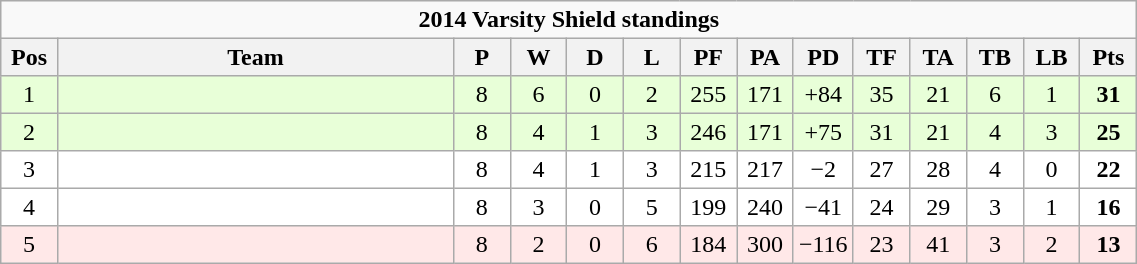<table class="wikitable" style="text-align:center; line-height:110%; font-size:100%; width:60%;">
<tr>
<td colspan="14" cellpadding="0" cellspacing="0"><strong>2014 Varsity Shield standings</strong></td>
</tr>
<tr>
<th style="width:5%;">Pos</th>
<th style="width:35%;">Team</th>
<th style="width:5%;">P</th>
<th style="width:5%;">W</th>
<th style="width:5%;">D</th>
<th style="width:5%;">L</th>
<th style="width:5%;">PF</th>
<th style="width:5%;">PA</th>
<th style="width:5%;">PD</th>
<th style="width:5%;">TF</th>
<th style="width:5%;">TA</th>
<th style="width:5%;">TB</th>
<th style="width:5%;">LB</th>
<th style="width:5%;">Pts<br></th>
</tr>
<tr bgcolor=#E8FFD8>
<td>1</td>
<td align=left></td>
<td>8</td>
<td>6</td>
<td>0</td>
<td>2</td>
<td>255</td>
<td>171</td>
<td>+84</td>
<td>35</td>
<td>21</td>
<td>6</td>
<td>1</td>
<td><strong>31</strong></td>
</tr>
<tr bgcolor=#E8FFD8>
<td>2</td>
<td align=left></td>
<td>8</td>
<td>4</td>
<td>1</td>
<td>3</td>
<td>246</td>
<td>171</td>
<td>+75</td>
<td>31</td>
<td>21</td>
<td>4</td>
<td>3</td>
<td><strong>25</strong></td>
</tr>
<tr bgcolor=#FFFFFF>
<td>3</td>
<td align=left></td>
<td>8</td>
<td>4</td>
<td>1</td>
<td>3</td>
<td>215</td>
<td>217</td>
<td>−2</td>
<td>27</td>
<td>28</td>
<td>4</td>
<td>0</td>
<td><strong>22</strong></td>
</tr>
<tr bgcolor=#FFFFFF>
<td>4</td>
<td align=left></td>
<td>8</td>
<td>3</td>
<td>0</td>
<td>5</td>
<td>199</td>
<td>240</td>
<td>−41</td>
<td>24</td>
<td>29</td>
<td>3</td>
<td>1</td>
<td><strong>16</strong></td>
</tr>
<tr bgcolor=#FFE8E8>
<td>5</td>
<td align=left></td>
<td>8</td>
<td>2</td>
<td>0</td>
<td>6</td>
<td>184</td>
<td>300</td>
<td>−116</td>
<td>23</td>
<td>41</td>
<td>3</td>
<td>2</td>
<td><strong>13</strong></td>
</tr>
</table>
